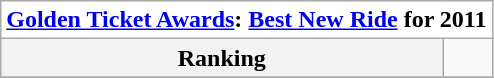<table class="wikitable">
<tr>
<th style="text-align:center; background:white;" colspan="500"><a href='#'>Golden Ticket Awards</a>: <a href='#'>Best New Ride</a> for 2011</th>
</tr>
<tr style="background:#white;">
<th style="text-align:center;">Ranking</th>
<td></td>
</tr>
<tr>
</tr>
</table>
